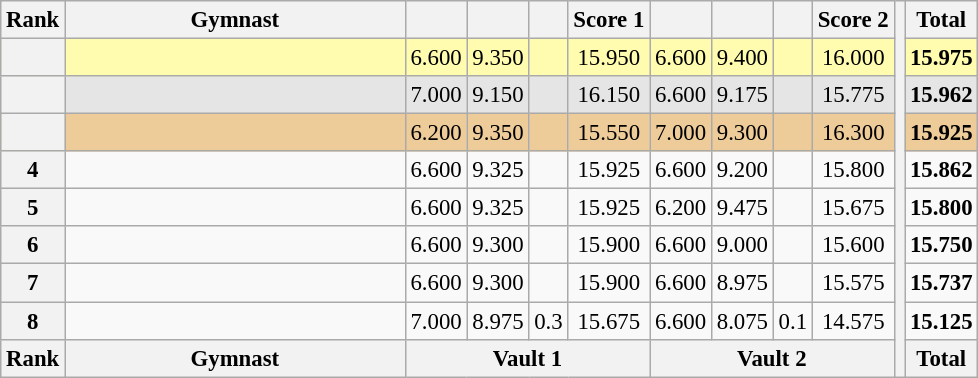<table class="wikitable sortable" style="text-align:center; font-size:95%">
<tr>
<th scope=col>Rank</th>
<th scope=col width="220">Gymnast</th>
<th scope=col></th>
<th scope=col></th>
<th scope=col></th>
<th scope=col>Score 1</th>
<th scope=col></th>
<th scope=col></th>
<th scope=col></th>
<th scope=col>Score 2</th>
<th rowspan=10 class="unsortable"></th>
<th scope=col>Total</th>
</tr>
<tr bgcolor=fffcaf>
<th scope=row></th>
<td align="left"></td>
<td>6.600</td>
<td>9.350</td>
<td></td>
<td>15.950</td>
<td>6.600</td>
<td>9.400</td>
<td></td>
<td>16.000</td>
<td><strong>15.975</strong></td>
</tr>
<tr bgcolor=e5e5e5>
<th scope=row></th>
<td align="left"></td>
<td>7.000</td>
<td>9.150</td>
<td></td>
<td>16.150</td>
<td>6.600</td>
<td>9.175</td>
<td></td>
<td>15.775</td>
<td><strong>15.962</strong></td>
</tr>
<tr bgcolor=eecc99>
<th scope=row></th>
<td align="left"></td>
<td>6.200</td>
<td>9.350</td>
<td></td>
<td>15.550</td>
<td>7.000</td>
<td>9.300</td>
<td></td>
<td>16.300</td>
<td><strong>15.925</strong></td>
</tr>
<tr>
<th scope=row>4</th>
<td align="left"></td>
<td>6.600</td>
<td>9.325</td>
<td></td>
<td>15.925</td>
<td>6.600</td>
<td>9.200</td>
<td></td>
<td>15.800</td>
<td><strong>15.862</strong></td>
</tr>
<tr>
<th scope=row>5</th>
<td align="left"></td>
<td>6.600</td>
<td>9.325</td>
<td></td>
<td>15.925</td>
<td>6.200</td>
<td>9.475</td>
<td></td>
<td>15.675</td>
<td><strong>15.800</strong></td>
</tr>
<tr>
<th scope=row>6</th>
<td align="left"></td>
<td>6.600</td>
<td>9.300</td>
<td></td>
<td>15.900</td>
<td>6.600</td>
<td>9.000</td>
<td></td>
<td>15.600</td>
<td><strong>15.750</strong></td>
</tr>
<tr>
<th scope=row>7</th>
<td align="left"></td>
<td>6.600</td>
<td>9.300</td>
<td></td>
<td>15.900</td>
<td>6.600</td>
<td>8.975</td>
<td></td>
<td>15.575</td>
<td><strong>15.737</strong></td>
</tr>
<tr>
<th scope=row>8</th>
<td align="left"></td>
<td>7.000</td>
<td>8.975</td>
<td>0.3</td>
<td>15.675</td>
<td>6.600</td>
<td>8.075</td>
<td>0.1</td>
<td>14.575</td>
<td><strong>15.125</strong></td>
</tr>
<tr class="sortbottom">
<th scope=col>Rank</th>
<th scope=col width="210">Gymnast</th>
<th scope=col colspan="4">Vault 1</th>
<th scope=col colspan="4">Vault 2</th>
<th scope=col>Total</th>
</tr>
</table>
